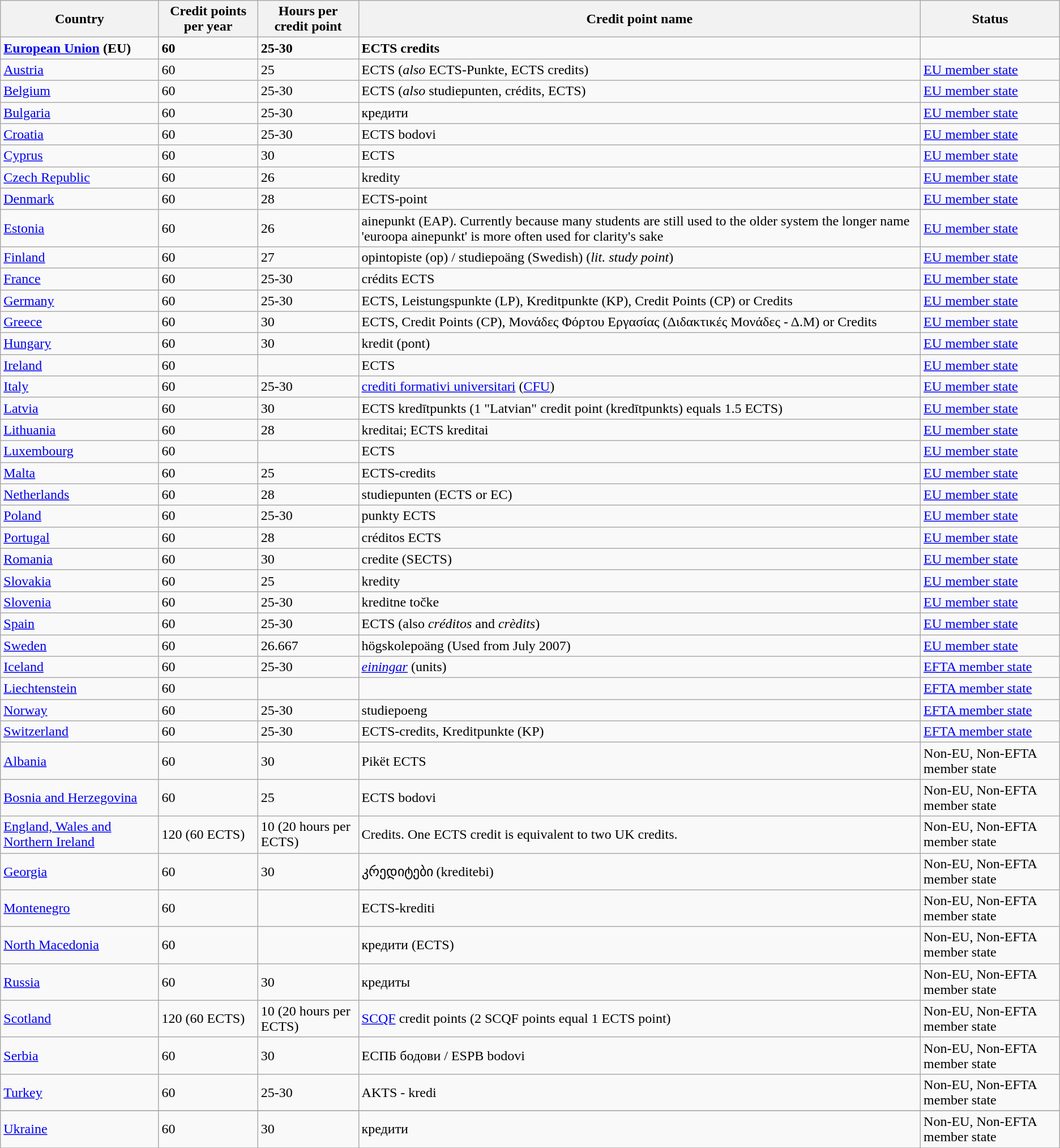<table class="wikitable sortable">
<tr ->
<th>Country</th>
<th title="Credit points per year">Credit points per year</th>
<th title="Hours per credit">Hours per credit point</th>
<th>Credit point name</th>
<th>Status</th>
</tr>
<tr>
<td><strong><a href='#'>European Union</a> (EU)</strong></td>
<td><strong>60</strong></td>
<td><strong>25-30</strong></td>
<td><strong>ECTS credits</strong></td>
<td></td>
</tr>
<tr ->
<td><a href='#'>Austria</a></td>
<td>60</td>
<td>25</td>
<td>ECTS (<em>also</em> ECTS-Punkte, ECTS credits)</td>
<td><a href='#'>EU member state</a></td>
</tr>
<tr ->
<td><a href='#'>Belgium</a></td>
<td>60</td>
<td>25-30</td>
<td>ECTS (<em>also</em> studiepunten, crédits, ECTS)</td>
<td><a href='#'>EU member state</a></td>
</tr>
<tr ->
<td><a href='#'>Bulgaria</a></td>
<td>60</td>
<td>25-30</td>
<td>кредити</td>
<td><a href='#'>EU member state</a></td>
</tr>
<tr ->
<td><a href='#'>Croatia</a></td>
<td>60</td>
<td>25-30</td>
<td>ECTS bodovi</td>
<td><a href='#'>EU member state</a></td>
</tr>
<tr ->
<td><a href='#'>Cyprus</a></td>
<td>60</td>
<td>30</td>
<td>ECTS</td>
<td><a href='#'>EU member state</a></td>
</tr>
<tr ->
<td><a href='#'>Czech Republic</a></td>
<td>60</td>
<td>26</td>
<td>kredity</td>
<td><a href='#'>EU member state</a></td>
</tr>
<tr ->
<td><a href='#'>Denmark</a></td>
<td>60</td>
<td>28</td>
<td>ECTS-point</td>
<td><a href='#'>EU member state</a></td>
</tr>
<tr ->
<td><a href='#'>Estonia</a></td>
<td>60</td>
<td>26</td>
<td>ainepunkt (EAP). Currently because many students are still used to the older system the longer name 'euroopa ainepunkt' is more often used for clarity's sake</td>
<td><a href='#'>EU member state</a></td>
</tr>
<tr ->
<td><a href='#'>Finland</a></td>
<td>60</td>
<td>27</td>
<td>opintopiste (op) / studiepoäng (Swedish) (<em>lit. study point</em>)</td>
<td><a href='#'>EU member state</a></td>
</tr>
<tr ->
<td><a href='#'>France</a></td>
<td>60</td>
<td>25-30</td>
<td>crédits ECTS</td>
<td><a href='#'>EU member state</a></td>
</tr>
<tr ->
<td><a href='#'>Germany</a></td>
<td>60</td>
<td>25-30</td>
<td>ECTS, Leistungspunkte (LP), Kreditpunkte (KP), Credit Points (CP) or Credits</td>
<td><a href='#'>EU member state</a></td>
</tr>
<tr ->
<td><a href='#'>Greece</a></td>
<td>60</td>
<td>30</td>
<td>ECTS, Credit Points (CP), Μονάδες Φόρτου Εργασίας (Διδακτικές Μονάδες - Δ.Μ) or Credits</td>
<td><a href='#'>EU member state</a></td>
</tr>
<tr ->
<td><a href='#'>Hungary</a></td>
<td>60</td>
<td>30</td>
<td>kredit (pont)</td>
<td><a href='#'>EU member state</a></td>
</tr>
<tr ->
<td><a href='#'>Ireland</a></td>
<td>60</td>
<td></td>
<td>ECTS</td>
<td><a href='#'>EU member state</a></td>
</tr>
<tr ->
<td><a href='#'>Italy</a></td>
<td>60</td>
<td>25-30</td>
<td><a href='#'>crediti formativi universitari</a> (<a href='#'>CFU</a>)</td>
<td><a href='#'>EU member state</a></td>
</tr>
<tr ->
<td><a href='#'>Latvia</a></td>
<td>60</td>
<td>30</td>
<td>ECTS kredītpunkts (1 "Latvian" credit point (kredītpunkts) equals 1.5 ECTS)</td>
<td><a href='#'>EU member state</a></td>
</tr>
<tr ->
<td><a href='#'>Lithuania</a></td>
<td>60</td>
<td>28</td>
<td>kreditai; ECTS kreditai</td>
<td><a href='#'>EU member state</a></td>
</tr>
<tr ->
<td><a href='#'>Luxembourg</a></td>
<td>60</td>
<td></td>
<td>ECTS</td>
<td><a href='#'>EU member state</a></td>
</tr>
<tr ->
<td><a href='#'>Malta</a></td>
<td>60</td>
<td>25</td>
<td>ECTS-credits</td>
<td><a href='#'>EU member state</a></td>
</tr>
<tr ->
<td><a href='#'>Netherlands</a></td>
<td>60</td>
<td>28</td>
<td>studiepunten (ECTS or EC)</td>
<td><a href='#'>EU member state</a></td>
</tr>
<tr ->
<td><a href='#'>Poland</a></td>
<td>60</td>
<td>25-30</td>
<td>punkty ECTS</td>
<td><a href='#'>EU member state</a></td>
</tr>
<tr ->
<td><a href='#'>Portugal</a></td>
<td>60</td>
<td>28</td>
<td>créditos ECTS</td>
<td><a href='#'>EU member state</a></td>
</tr>
<tr ->
<td><a href='#'>Romania</a></td>
<td>60</td>
<td>30</td>
<td>credite (SECTS)</td>
<td><a href='#'>EU member state</a></td>
</tr>
<tr ->
<td><a href='#'>Slovakia</a></td>
<td>60</td>
<td>25</td>
<td>kredity</td>
<td><a href='#'>EU member state</a></td>
</tr>
<tr --->
<td><a href='#'>Slovenia</a></td>
<td>60</td>
<td>25-30</td>
<td>kreditne točke</td>
<td><a href='#'>EU member state</a></td>
</tr>
<tr ->
<td><a href='#'>Spain</a></td>
<td>60</td>
<td>25-30</td>
<td>ECTS (also <em>créditos</em> and <em>crèdits</em>)</td>
<td><a href='#'>EU member state</a></td>
</tr>
<tr --->
<td><a href='#'>Sweden</a></td>
<td>60</td>
<td>26.667</td>
<td>högskolepoäng (Used from July 2007)</td>
<td><a href='#'>EU member state</a></td>
</tr>
<tr ->
<td><a href='#'>Iceland</a></td>
<td>60</td>
<td>25-30</td>
<td><em><a href='#'>einingar</a></em> (units)</td>
<td><a href='#'>EFTA member state</a></td>
</tr>
<tr ->
<td><a href='#'>Liechtenstein</a></td>
<td>60</td>
<td></td>
<td></td>
<td><a href='#'>EFTA member state</a></td>
</tr>
<tr ->
<td><a href='#'>Norway</a></td>
<td>60</td>
<td>25-30</td>
<td>studiepoeng</td>
<td><a href='#'>EFTA member state</a></td>
</tr>
<tr ->
<td><a href='#'>Switzerland</a></td>
<td>60</td>
<td>25-30</td>
<td>ECTS-credits, Kreditpunkte (KP)</td>
<td><a href='#'>EFTA member state</a></td>
</tr>
<tr ->
<td><a href='#'>Albania</a></td>
<td>60</td>
<td>30</td>
<td>Pikët ECTS</td>
<td>Non-EU, Non-EFTA member state</td>
</tr>
<tr ->
<td><a href='#'>Bosnia and Herzegovina</a></td>
<td>60</td>
<td>25</td>
<td>ECTS bodovi</td>
<td>Non-EU, Non-EFTA member state</td>
</tr>
<tr ->
<td><a href='#'>England, Wales and Northern Ireland</a></td>
<td>120 (60 ECTS)</td>
<td>10 (20 hours per ECTS)</td>
<td>Credits. One ECTS credit is equivalent to two UK credits.</td>
<td>Non-EU, Non-EFTA member state</td>
</tr>
<tr ->
<td><a href='#'>Georgia</a></td>
<td>60</td>
<td>30</td>
<td>კრედიტები (kreditebi)</td>
<td>Non-EU, Non-EFTA member state</td>
</tr>
<tr ->
<td><a href='#'>Montenegro</a></td>
<td>60</td>
<td></td>
<td>ECTS-krediti</td>
<td>Non-EU, Non-EFTA member state</td>
</tr>
<tr ->
<td><a href='#'>North Macedonia</a></td>
<td>60</td>
<td></td>
<td>кредити (ECTS)</td>
<td>Non-EU, Non-EFTA member state</td>
</tr>
<tr ->
<td><a href='#'>Russia</a></td>
<td>60</td>
<td>30</td>
<td>кредиты</td>
<td>Non-EU, Non-EFTA member state</td>
</tr>
<tr ->
<td><a href='#'>Scotland</a></td>
<td>120 (60 ECTS)</td>
<td>10 (20 hours per ECTS)</td>
<td><a href='#'>SCQF</a> credit points (2 SCQF points equal 1 ECTS point)</td>
<td>Non-EU, Non-EFTA member state</td>
</tr>
<tr ->
<td><a href='#'>Serbia</a></td>
<td>60</td>
<td>30</td>
<td>ЕСПБ бодови / ESPB bodovi</td>
<td>Non-EU, Non-EFTA member state</td>
</tr>
<tr -->
<td><a href='#'>Turkey</a></td>
<td>60</td>
<td>25-30</td>
<td>AKTS - kredi</td>
<td>Non-EU, Non-EFTA member state</td>
</tr>
<tr ->
</tr>
<tr -->
<td><a href='#'>Ukraine</a></td>
<td>60</td>
<td>30</td>
<td>кредити</td>
<td>Non-EU, Non-EFTA member state</td>
</tr>
<tr ->
</tr>
</table>
